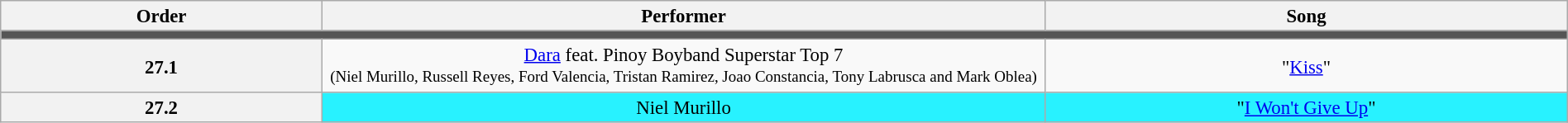<table class="wikitable" style="text-align:center; line-height:17px; width:100%; font-size: 95%;">
<tr>
<th style="width:08%;">Order</th>
<th style="width:18%;">Performer</th>
<th style="width:13%;">Song</th>
</tr>
<tr>
<td colspan="3" style="background:#555;"></td>
</tr>
<tr>
<th>27.1</th>
<td><a href='#'>Dara</a> feat. Pinoy Boyband Superstar Top 7 <br> <small>(Niel Murillo, Russell Reyes, Ford Valencia, Tristan Ramirez, Joao Constancia, Tony Labrusca and Mark Oblea)</small></td>
<td>"<a href='#'>Kiss</a>"</td>
</tr>
<tr>
<th>27.2</th>
<td style="background:#28f2ff;">Niel Murillo <br></td>
<td style="background:#28f2ff;">"<a href='#'>I Won't Give Up</a>"</td>
</tr>
</table>
